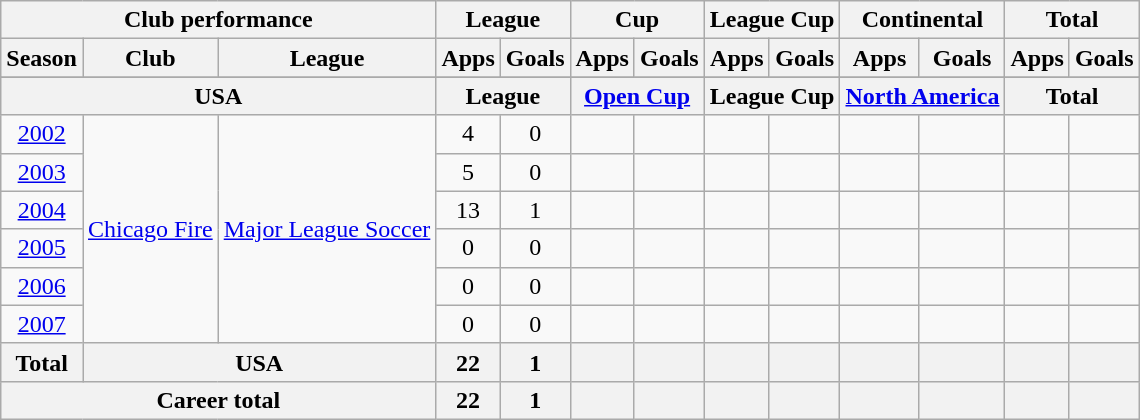<table class="wikitable" style="text-align:center">
<tr>
<th colspan=3>Club performance</th>
<th colspan=2>League</th>
<th colspan=2>Cup</th>
<th colspan=2>League Cup</th>
<th colspan=2>Continental</th>
<th colspan=2>Total</th>
</tr>
<tr>
<th>Season</th>
<th>Club</th>
<th>League</th>
<th>Apps</th>
<th>Goals</th>
<th>Apps</th>
<th>Goals</th>
<th>Apps</th>
<th>Goals</th>
<th>Apps</th>
<th>Goals</th>
<th>Apps</th>
<th>Goals</th>
</tr>
<tr>
</tr>
<tr>
<th colspan=3>USA</th>
<th colspan=2>League</th>
<th colspan=2><a href='#'>Open Cup</a></th>
<th colspan=2>League Cup</th>
<th colspan=2><a href='#'>North America</a></th>
<th colspan=2>Total</th>
</tr>
<tr>
<td><a href='#'>2002</a></td>
<td rowspan="6"><a href='#'>Chicago Fire</a></td>
<td rowspan="6"><a href='#'>Major League Soccer</a></td>
<td>4</td>
<td>0</td>
<td></td>
<td></td>
<td></td>
<td></td>
<td></td>
<td></td>
<td></td>
<td></td>
</tr>
<tr>
<td><a href='#'>2003</a></td>
<td>5</td>
<td>0</td>
<td></td>
<td></td>
<td></td>
<td></td>
<td></td>
<td></td>
<td></td>
<td></td>
</tr>
<tr>
<td><a href='#'>2004</a></td>
<td>13</td>
<td>1</td>
<td></td>
<td></td>
<td></td>
<td></td>
<td></td>
<td></td>
<td></td>
<td></td>
</tr>
<tr>
<td><a href='#'>2005</a></td>
<td>0</td>
<td>0</td>
<td></td>
<td></td>
<td></td>
<td></td>
<td></td>
<td></td>
<td></td>
<td></td>
</tr>
<tr>
<td><a href='#'>2006</a></td>
<td>0</td>
<td>0</td>
<td></td>
<td></td>
<td></td>
<td></td>
<td></td>
<td></td>
<td></td>
<td></td>
</tr>
<tr>
<td><a href='#'>2007</a></td>
<td>0</td>
<td>0</td>
<td></td>
<td></td>
<td></td>
<td></td>
<td></td>
<td></td>
<td></td>
<td></td>
</tr>
<tr>
<th rowspan=1>Total</th>
<th colspan=2>USA</th>
<th>22</th>
<th>1</th>
<th></th>
<th></th>
<th></th>
<th></th>
<th></th>
<th></th>
<th></th>
<th></th>
</tr>
<tr>
<th colspan=3>Career total</th>
<th>22</th>
<th>1</th>
<th></th>
<th></th>
<th></th>
<th></th>
<th></th>
<th></th>
<th></th>
<th></th>
</tr>
</table>
